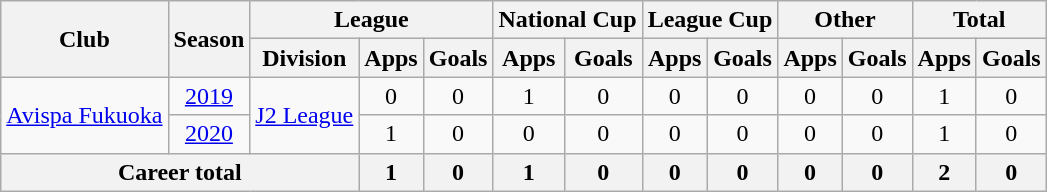<table class="wikitable" style="text-align: center">
<tr>
<th rowspan="2">Club</th>
<th rowspan="2">Season</th>
<th colspan="3">League</th>
<th colspan="2">National Cup</th>
<th colspan="2">League Cup</th>
<th colspan="2">Other</th>
<th colspan="2">Total</th>
</tr>
<tr>
<th>Division</th>
<th>Apps</th>
<th>Goals</th>
<th>Apps</th>
<th>Goals</th>
<th>Apps</th>
<th>Goals</th>
<th>Apps</th>
<th>Goals</th>
<th>Apps</th>
<th>Goals</th>
</tr>
<tr>
<td rowspan="2"><a href='#'>Avispa Fukuoka</a></td>
<td><a href='#'>2019</a></td>
<td rowspan="2"><a href='#'>J2 League</a></td>
<td>0</td>
<td>0</td>
<td>1</td>
<td>0</td>
<td>0</td>
<td>0</td>
<td>0</td>
<td>0</td>
<td>1</td>
<td>0</td>
</tr>
<tr>
<td><a href='#'>2020</a></td>
<td>1</td>
<td>0</td>
<td>0</td>
<td>0</td>
<td>0</td>
<td>0</td>
<td>0</td>
<td>0</td>
<td>1</td>
<td>0</td>
</tr>
<tr>
<th colspan=3>Career total</th>
<th>1</th>
<th>0</th>
<th>1</th>
<th>0</th>
<th>0</th>
<th>0</th>
<th>0</th>
<th>0</th>
<th>2</th>
<th>0</th>
</tr>
</table>
